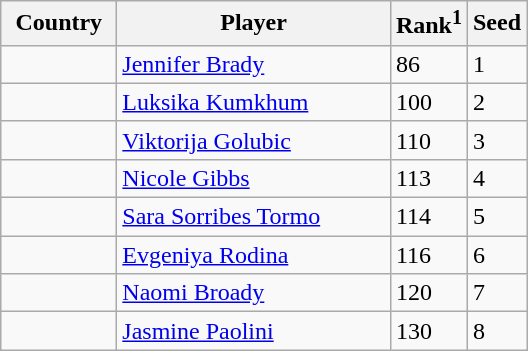<table class="sortable wikitable">
<tr>
<th width="70">Country</th>
<th width="175">Player</th>
<th>Rank<sup>1</sup></th>
<th>Seed</th>
</tr>
<tr>
<td></td>
<td><a href='#'>Jennifer Brady</a></td>
<td>86</td>
<td>1</td>
</tr>
<tr>
<td></td>
<td><a href='#'>Luksika Kumkhum</a></td>
<td>100</td>
<td>2</td>
</tr>
<tr>
<td></td>
<td><a href='#'>Viktorija Golubic</a></td>
<td>110</td>
<td>3</td>
</tr>
<tr>
<td></td>
<td><a href='#'>Nicole Gibbs</a></td>
<td>113</td>
<td>4</td>
</tr>
<tr>
<td></td>
<td><a href='#'>Sara Sorribes Tormo</a></td>
<td>114</td>
<td>5</td>
</tr>
<tr>
<td></td>
<td><a href='#'>Evgeniya Rodina</a></td>
<td>116</td>
<td>6</td>
</tr>
<tr>
<td></td>
<td><a href='#'>Naomi Broady</a></td>
<td>120</td>
<td>7</td>
</tr>
<tr>
<td></td>
<td><a href='#'>Jasmine Paolini</a></td>
<td>130</td>
<td>8</td>
</tr>
</table>
